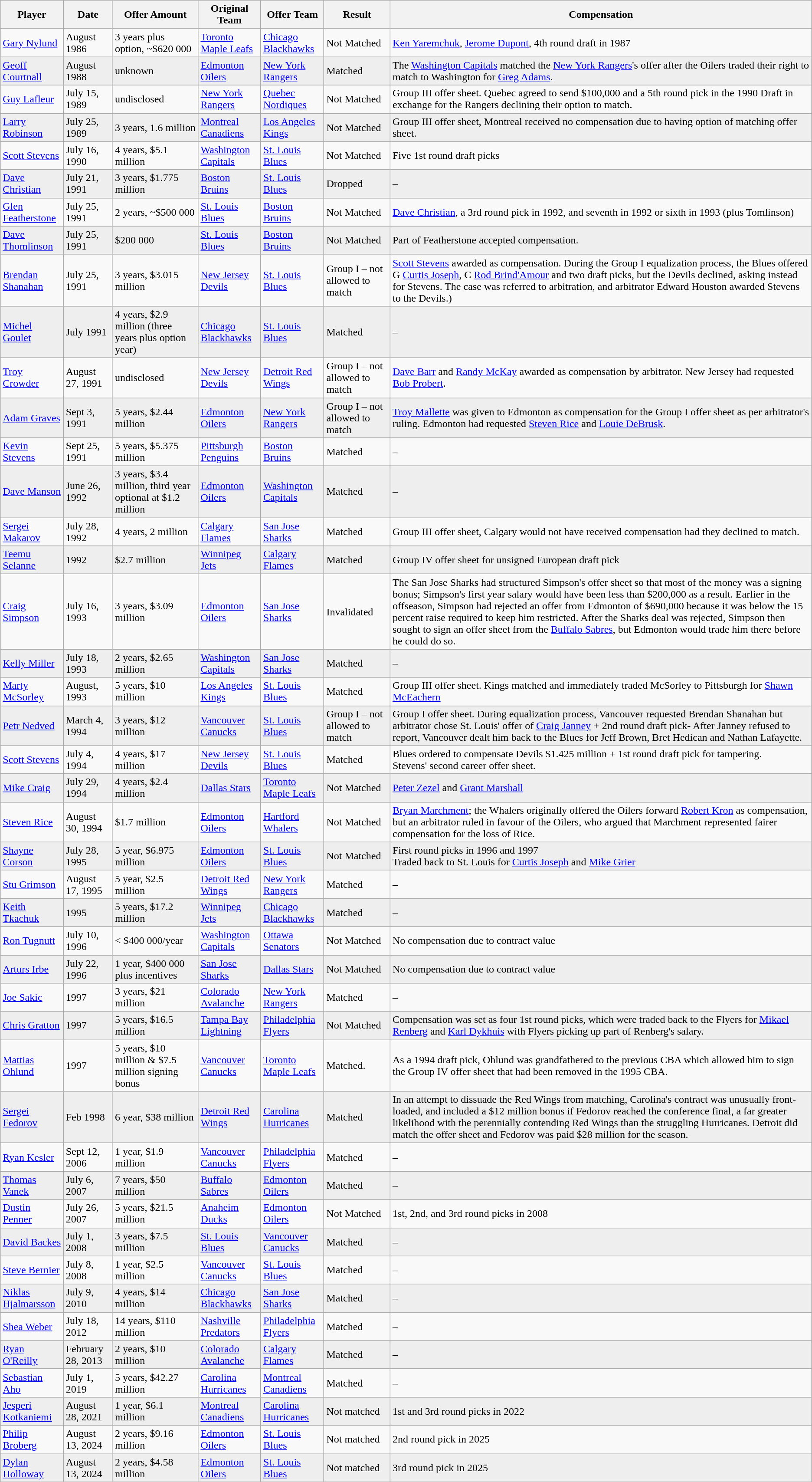<table class="wikitable">
<tr>
<th>Player</th>
<th>Date</th>
<th>Offer Amount</th>
<th>Original Team</th>
<th>Offer Team</th>
<th>Result</th>
<th>Compensation</th>
</tr>
<tr>
<td><a href='#'>Gary Nylund</a></td>
<td>August 1986 </td>
<td>3 years plus option, ~$620 000 </td>
<td><a href='#'>Toronto Maple Leafs</a></td>
<td><a href='#'>Chicago Blackhawks</a></td>
<td>Not Matched</td>
<td><a href='#'>Ken Yaremchuk</a>, <a href='#'>Jerome Dupont</a>, 4th round draft in 1987</td>
</tr>
<tr bgcolor="eeeeee">
<td><a href='#'>Geoff Courtnall</a></td>
<td>August 1988 </td>
<td>unknown</td>
<td><a href='#'>Edmonton Oilers</a></td>
<td><a href='#'>New York Rangers</a></td>
<td>Matched</td>
<td>The <a href='#'>Washington Capitals</a> matched the <a href='#'>New York Rangers</a>'s offer after the Oilers traded their right to match to Washington for <a href='#'>Greg Adams</a>.</td>
</tr>
<tr>
</tr>
<tr>
<td><a href='#'>Guy Lafleur</a></td>
<td>July 15, 1989 </td>
<td>undisclosed</td>
<td><a href='#'>New York Rangers</a></td>
<td><a href='#'>Quebec Nordiques</a></td>
<td>Not Matched</td>
<td>Group III offer sheet.  Quebec agreed to send $100,000 and a 5th round pick in the 1990 Draft in exchange for the Rangers declining their option to match.</td>
</tr>
<tr>
</tr>
<tr bgcolor="eeeeee">
<td><a href='#'>Larry Robinson</a></td>
<td>July 25, 1989</td>
<td>3 years, 1.6 million</td>
<td><a href='#'>Montreal Canadiens</a></td>
<td><a href='#'>Los Angeles Kings</a></td>
<td>Not Matched</td>
<td>Group III offer sheet, Montreal received no compensation due to having option of matching offer sheet.</td>
</tr>
<tr>
<td><a href='#'>Scott Stevens</a></td>
<td>July 16, 1990 </td>
<td>4 years, $5.1 million</td>
<td><a href='#'>Washington Capitals</a></td>
<td><a href='#'>St. Louis Blues</a></td>
<td>Not Matched</td>
<td>Five 1st round draft picks</td>
</tr>
<tr bgcolor="eeeeee">
<td><a href='#'>Dave Christian</a></td>
<td>July 21, 1991 </td>
<td>3 years, $1.775 million</td>
<td><a href='#'>Boston Bruins</a></td>
<td><a href='#'>St. Louis Blues</a></td>
<td>Dropped</td>
<td>–</td>
</tr>
<tr>
<td><a href='#'>Glen Featherstone</a></td>
<td>July 25, 1991 </td>
<td>2 years, ~$500 000</td>
<td><a href='#'>St. Louis Blues</a></td>
<td><a href='#'>Boston Bruins</a></td>
<td>Not Matched</td>
<td><a href='#'>Dave Christian</a>, a 3rd round pick in 1992, and seventh in 1992 or sixth in 1993 (plus Tomlinson)</td>
</tr>
<tr bgcolor="eeeeee">
<td><a href='#'>Dave Thomlinson</a></td>
<td>July 25, 1991 </td>
<td>$200 000</td>
<td><a href='#'>St. Louis Blues</a></td>
<td><a href='#'>Boston Bruins</a></td>
<td>Not Matched</td>
<td>Part of Featherstone accepted compensation.</td>
</tr>
<tr>
<td><a href='#'>Brendan Shanahan</a></td>
<td>July 25, 1991 </td>
<td>3 years, $3.015 million</td>
<td><a href='#'>New Jersey Devils</a></td>
<td><a href='#'>St. Louis Blues</a></td>
<td>Group I – not allowed to match</td>
<td><a href='#'>Scott Stevens</a> awarded as compensation.  During the Group I equalization process, the Blues offered G <a href='#'>Curtis Joseph</a>, C <a href='#'>Rod Brind'Amour</a> and two draft picks, but the Devils declined, asking instead for Stevens. The case was referred to arbitration, and arbitrator Edward Houston awarded Stevens to the Devils.)</td>
</tr>
<tr bgcolor="eeeeee">
<td><a href='#'>Michel Goulet</a></td>
<td>July 1991 <br></td>
<td>4 years, $2.9 million (three years plus option year)</td>
<td><a href='#'>Chicago Blackhawks</a></td>
<td><a href='#'>St. Louis Blues</a></td>
<td>Matched</td>
<td>–</td>
</tr>
<tr>
<td><a href='#'>Troy Crowder</a></td>
<td>August 27, 1991</td>
<td>undisclosed</td>
<td><a href='#'>New Jersey Devils</a></td>
<td><a href='#'>Detroit Red Wings</a></td>
<td>Group I – not allowed to match</td>
<td><a href='#'>Dave Barr</a> and <a href='#'>Randy McKay</a> awarded as compensation by arbitrator.  New Jersey had requested <a href='#'>Bob Probert</a>.</td>
</tr>
<tr bgcolor="eeeeee">
<td><a href='#'>Adam Graves</a></td>
<td>Sept 3, 1991 </td>
<td>5 years, $2.44 million</td>
<td><a href='#'>Edmonton Oilers</a></td>
<td><a href='#'>New York Rangers</a></td>
<td>Group I – not allowed to match</td>
<td><a href='#'>Troy Mallette</a> was given to Edmonton as compensation for the Group I offer sheet as per arbitrator's ruling.  Edmonton had requested <a href='#'>Steven Rice</a> and <a href='#'>Louie DeBrusk</a>.</td>
</tr>
<tr>
<td><a href='#'>Kevin Stevens</a></td>
<td>Sept 25, 1991 </td>
<td>5 years, $5.375 million</td>
<td><a href='#'>Pittsburgh Penguins</a></td>
<td><a href='#'>Boston Bruins</a></td>
<td>Matched</td>
<td>–</td>
</tr>
<tr bgcolor="eeeeee">
<td><a href='#'>Dave Manson</a></td>
<td>June 26, 1992 </td>
<td>3 years, $3.4 million, third year optional at $1.2 million</td>
<td><a href='#'>Edmonton Oilers</a></td>
<td><a href='#'>Washington Capitals</a></td>
<td>Matched</td>
<td>–</td>
</tr>
<tr>
<td><a href='#'>Sergei Makarov</a></td>
<td>July 28, 1992</td>
<td>4 years, 2 million</td>
<td><a href='#'>Calgary Flames</a></td>
<td><a href='#'>San Jose Sharks</a></td>
<td>Matched</td>
<td>Group III offer sheet, Calgary would not have received compensation had they declined to match.</td>
</tr>
<tr bgcolor="eeeeee">
<td><a href='#'>Teemu Selanne</a></td>
<td>1992 </td>
<td>$2.7 million </td>
<td><a href='#'>Winnipeg Jets</a></td>
<td><a href='#'>Calgary Flames</a></td>
<td>Matched</td>
<td>Group IV offer sheet for unsigned European draft pick</td>
</tr>
<tr>
<td><a href='#'>Craig Simpson</a></td>
<td>July 16, 1993 </td>
<td>3 years, $3.09 million</td>
<td><a href='#'>Edmonton Oilers</a></td>
<td><a href='#'>San Jose Sharks</a></td>
<td>Invalidated</td>
<td>The San Jose Sharks had structured Simpson's offer sheet so that most of the money was a signing bonus; Simpson's first year salary would have been less than $200,000 as a result. Earlier in the offseason, Simpson had rejected an offer from Edmonton of $690,000 because it was below the 15 percent raise required to keep him restricted. After the Sharks deal was rejected, Simpson then sought to sign an offer sheet from the <a href='#'>Buffalo Sabres</a>, but Edmonton would trade him there before he could do so.</td>
</tr>
<tr bgcolor="eeeeee">
<td><a href='#'>Kelly Miller</a></td>
<td>July 18, 1993 </td>
<td>2 years, $2.65 million</td>
<td><a href='#'>Washington Capitals</a></td>
<td><a href='#'>San Jose Sharks</a></td>
<td>Matched</td>
<td>–</td>
</tr>
<tr>
<td><a href='#'>Marty McSorley</a></td>
<td>August, 1993 </td>
<td>5 years, $10 million</td>
<td><a href='#'>Los Angeles Kings</a></td>
<td><a href='#'>St. Louis Blues</a></td>
<td>Matched</td>
<td>Group III offer sheet.  Kings matched and immediately traded McSorley to Pittsburgh for <a href='#'>Shawn McEachern</a></td>
</tr>
<tr bgcolor="eeeeee">
<td><a href='#'>Petr Nedved</a></td>
<td>March 4, 1994</td>
<td>3 years, $12 million</td>
<td><a href='#'>Vancouver Canucks</a></td>
<td><a href='#'>St. Louis Blues</a></td>
<td>Group I – not allowed to match</td>
<td>Group I offer sheet.  During equalization process, Vancouver requested Brendan Shanahan but arbitrator chose St. Louis' offer of <a href='#'>Craig Janney</a> + 2nd round draft pick- After Janney refused to report, Vancouver dealt him back to the Blues for Jeff Brown, Bret Hedican and Nathan Lafayette.</td>
</tr>
<tr>
<td><a href='#'>Scott Stevens</a></td>
<td>July 4, 1994 </td>
<td>4 years, $17 million</td>
<td><a href='#'>New Jersey Devils</a></td>
<td><a href='#'>St. Louis Blues</a></td>
<td>Matched</td>
<td>Blues ordered to compensate Devils $1.425 million + 1st round draft pick for tampering.<br> Stevens' second career offer sheet.</td>
</tr>
<tr bgcolor="eeeeee">
<td><a href='#'>Mike Craig</a></td>
<td>July 29, 1994 </td>
<td>4 years, $2.4 million</td>
<td><a href='#'>Dallas Stars</a></td>
<td><a href='#'>Toronto Maple Leafs</a></td>
<td>Not Matched</td>
<td><a href='#'>Peter Zezel</a> and <a href='#'>Grant Marshall</a></td>
</tr>
<tr>
<td><a href='#'>Steven Rice</a></td>
<td>August 30, 1994 </td>
<td>$1.7 million </td>
<td><a href='#'>Edmonton Oilers</a></td>
<td><a href='#'>Hartford Whalers</a></td>
<td>Not Matched</td>
<td><a href='#'>Bryan Marchment</a>; the Whalers originally offered the Oilers forward <a href='#'>Robert Kron</a> as compensation, but an arbitrator ruled in favour of the Oilers, who argued that Marchment represented fairer compensation for the loss of Rice.</td>
</tr>
<tr bgcolor="eeeeee">
<td><a href='#'>Shayne Corson</a></td>
<td>July 28, 1995 </td>
<td>5 year, $6.975 million </td>
<td><a href='#'>Edmonton Oilers</a></td>
<td><a href='#'>St. Louis Blues</a></td>
<td>Not Matched</td>
<td>First round picks in 1996 and 1997 <br> Traded back to St. Louis for <a href='#'>Curtis Joseph</a> and <a href='#'>Mike Grier</a></td>
</tr>
<tr>
<td><a href='#'>Stu Grimson</a></td>
<td>August 17, 1995 </td>
<td>5 year, $2.5 million</td>
<td><a href='#'>Detroit Red Wings</a></td>
<td><a href='#'>New York Rangers</a></td>
<td>Matched</td>
<td>–</td>
</tr>
<tr bgcolor="eeeeee">
<td><a href='#'>Keith Tkachuk</a></td>
<td>1995 </td>
<td>5 years, $17.2 million</td>
<td><a href='#'>Winnipeg Jets</a></td>
<td><a href='#'>Chicago Blackhawks</a></td>
<td>Matched</td>
<td>–</td>
</tr>
<tr>
<td><a href='#'>Ron Tugnutt</a></td>
<td>July 10, 1996 </td>
<td>< $400 000/year</td>
<td><a href='#'>Washington Capitals</a></td>
<td><a href='#'>Ottawa Senators</a></td>
<td>Not Matched</td>
<td>No compensation due to contract value</td>
</tr>
<tr bgcolor="eeeeee">
<td><a href='#'>Arturs Irbe</a></td>
<td>July 22, 1996 </td>
<td>1 year, $400 000 plus incentives</td>
<td><a href='#'>San Jose Sharks</a></td>
<td><a href='#'>Dallas Stars</a></td>
<td>Not Matched</td>
<td>No compensation due to contract value</td>
</tr>
<tr>
<td><a href='#'>Joe Sakic</a></td>
<td>1997 </td>
<td>3 years, $21 million</td>
<td><a href='#'>Colorado Avalanche</a></td>
<td><a href='#'>New York Rangers</a></td>
<td>Matched</td>
<td>–</td>
</tr>
<tr bgcolor="eeeeee">
<td><a href='#'>Chris Gratton</a></td>
<td>1997 </td>
<td>5 years, $16.5 million</td>
<td><a href='#'>Tampa Bay Lightning</a></td>
<td><a href='#'>Philadelphia Flyers</a></td>
<td>Not Matched</td>
<td>Compensation was set as four 1st round picks, which were traded back to the Flyers for <a href='#'>Mikael Renberg</a> and <a href='#'>Karl Dykhuis</a> with Flyers picking up part of Renberg's salary.</td>
</tr>
<tr>
<td><a href='#'>Mattias Ohlund</a></td>
<td>1997 </td>
<td>5 years, $10 million & $7.5 million signing bonus</td>
<td><a href='#'>Vancouver Canucks</a></td>
<td><a href='#'>Toronto Maple Leafs</a></td>
<td>Matched.</td>
<td>As a 1994 draft pick, Ohlund was grandfathered to the previous CBA which allowed him to sign the Group IV offer sheet that had been removed in the 1995 CBA.</td>
</tr>
<tr bgcolor="eeeeee">
<td><a href='#'>Sergei Fedorov</a></td>
<td>Feb 1998 </td>
<td>6 year, $38 million</td>
<td><a href='#'>Detroit Red Wings</a></td>
<td><a href='#'>Carolina Hurricanes</a></td>
<td>Matched</td>
<td>In an attempt to dissuade the Red Wings from matching, Carolina's contract was unusually front-loaded, and included a $12 million bonus if Fedorov reached the conference final, a far greater likelihood with the perennially contending Red Wings than the struggling Hurricanes.  Detroit did match the offer sheet and Fedorov was paid $28 million for the season.</td>
</tr>
<tr>
<td><a href='#'>Ryan Kesler</a></td>
<td>Sept 12, 2006 </td>
<td>1 year, $1.9 million</td>
<td><a href='#'>Vancouver Canucks</a></td>
<td><a href='#'>Philadelphia Flyers</a></td>
<td>Matched</td>
<td>–</td>
</tr>
<tr bgcolor="eeeeee">
<td><a href='#'>Thomas Vanek</a></td>
<td>July 6, 2007 </td>
<td>7 years, $50 million</td>
<td><a href='#'>Buffalo Sabres</a></td>
<td><a href='#'>Edmonton Oilers</a></td>
<td>Matched</td>
<td>–</td>
</tr>
<tr>
<td><a href='#'>Dustin Penner</a></td>
<td>July 26, 2007</td>
<td>5 years, $21.5 million</td>
<td><a href='#'>Anaheim Ducks</a></td>
<td><a href='#'>Edmonton Oilers</a></td>
<td>Not Matched</td>
<td>1st, 2nd, and 3rd round picks in 2008</td>
</tr>
<tr bgcolor="eeeeee">
<td><a href='#'>David Backes</a></td>
<td>July 1, 2008</td>
<td>3 years, $7.5 million</td>
<td><a href='#'>St. Louis Blues</a></td>
<td><a href='#'>Vancouver Canucks</a></td>
<td>Matched</td>
<td>–</td>
</tr>
<tr>
<td><a href='#'>Steve Bernier</a></td>
<td>July 8, 2008</td>
<td>1 year, $2.5 million</td>
<td><a href='#'>Vancouver Canucks</a></td>
<td><a href='#'>St. Louis Blues</a></td>
<td>Matched</td>
<td>–</td>
</tr>
<tr bgcolor="eeeeee">
<td><a href='#'>Niklas Hjalmarsson</a></td>
<td>July 9, 2010</td>
<td>4 years, $14 million</td>
<td><a href='#'>Chicago Blackhawks</a></td>
<td><a href='#'>San Jose Sharks</a></td>
<td>Matched</td>
<td>–</td>
</tr>
<tr>
<td><a href='#'>Shea Weber</a></td>
<td>July 18, 2012</td>
<td>14 years, $110 million</td>
<td><a href='#'>Nashville Predators</a></td>
<td><a href='#'>Philadelphia Flyers</a></td>
<td>Matched</td>
<td>–</td>
</tr>
<tr bgcolor="eeeeee">
<td><a href='#'>Ryan O'Reilly</a></td>
<td>February 28, 2013</td>
<td>2 years, $10 million</td>
<td><a href='#'>Colorado Avalanche</a></td>
<td><a href='#'>Calgary Flames</a></td>
<td>Matched</td>
<td>–</td>
</tr>
<tr>
<td><a href='#'>Sebastian Aho</a></td>
<td>July 1, 2019</td>
<td>5 years, $42.27 million</td>
<td><a href='#'>Carolina Hurricanes</a></td>
<td><a href='#'>Montreal Canadiens</a></td>
<td>Matched</td>
<td>–</td>
</tr>
<tr bgcolor="eeeeee">
<td><a href='#'>Jesperi Kotkaniemi</a></td>
<td>August 28, 2021</td>
<td>1 year, $6.1 million</td>
<td><a href='#'>Montreal Canadiens</a></td>
<td><a href='#'>Carolina Hurricanes</a></td>
<td>Not matched</td>
<td>1st and 3rd round picks in 2022</td>
</tr>
<tr>
<td><a href='#'>Philip Broberg</a></td>
<td>August 13, 2024</td>
<td>2 years, $9.16 million</td>
<td><a href='#'>Edmonton Oilers</a></td>
<td><a href='#'>St. Louis Blues</a></td>
<td>Not matched</td>
<td>2nd round pick in 2025</td>
</tr>
<tr bgcolor="eeeeee">
<td><a href='#'>Dylan Holloway</a></td>
<td>August 13, 2024</td>
<td>2 years, $4.58 million</td>
<td><a href='#'>Edmonton Oilers</a></td>
<td><a href='#'>St. Louis Blues</a></td>
<td>Not matched</td>
<td>3rd round pick in 2025</td>
</tr>
</table>
